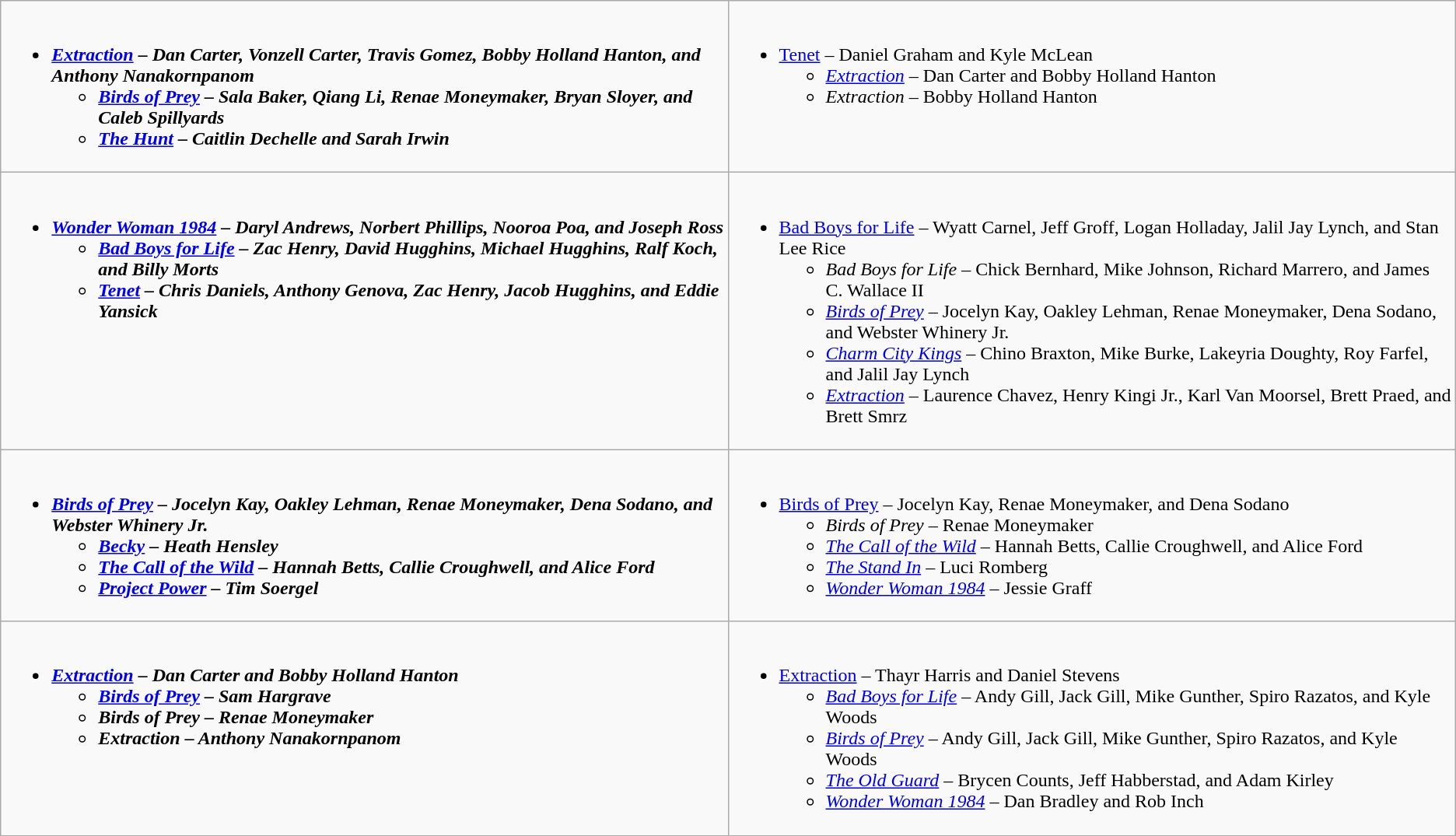<table class="wikitable" style="width="100%">
<tr>
<td valign="top" width="50%"><br><ul><li><strong><em><a href='#'>Extraction</a><em> – Dan Carter, Vonzell Carter, Travis Gomez, Bobby Holland Hanton, and Anthony Nanakornpanom<strong><ul><li></em><a href='#'>Birds of Prey</a><em> – Sala Baker, Qiang Li, Renae Moneymaker, Bryan Sloyer, and Caleb Spillyards</li><li></em><a href='#'>The Hunt</a><em> – Caitlin Dechelle and Sarah Irwin</li></ul></li></ul></td>
<td valign="top" width="50%"><br><ul><li></em></strong><a href='#'>Tenet</a></em> – Daniel Graham and Kyle McLean</strong><ul><li><em><a href='#'>Extraction</a></em> – Dan Carter and Bobby Holland Hanton</li><li><em>Extraction</em> – Bobby Holland Hanton</li></ul></li></ul></td>
</tr>
<tr>
<td valign="top" width="50%"><br><ul><li><strong><em><a href='#'>Wonder Woman 1984</a><em> – Daryl Andrews, Norbert Phillips, Nooroa Poa, and Joseph Ross<strong><ul><li></em><a href='#'>Bad Boys for Life</a><em> – Zac Henry, David Hugghins, Michael Hugghins, Ralf Koch, and Billy Morts</li><li></em><a href='#'>Tenet</a><em> – Chris Daniels, Anthony Genova, Zac Henry, Jacob Hugghins, and Eddie Yansick</li></ul></li></ul></td>
<td valign="top" width="50%"><br><ul><li></em></strong><a href='#'>Bad Boys for Life</a></em> – Wyatt Carnel, Jeff Groff, Logan Holladay, Jalil Jay Lynch, and Stan Lee Rice</strong><ul><li><em>Bad Boys for Life</em> – Chick Bernhard, Mike Johnson, Richard Marrero, and James C. Wallace II</li><li><em><a href='#'>Birds of Prey</a></em> – Jocelyn Kay, Oakley Lehman, Renae Moneymaker, Dena Sodano, and Webster Whinery Jr.</li><li><em><a href='#'>Charm City Kings</a></em> – Chino Braxton, Mike Burke, Lakeyria Doughty, Roy Farfel, and Jalil Jay Lynch</li><li><em><a href='#'>Extraction</a></em> – Laurence Chavez, Henry Kingi Jr., Karl Van Moorsel, Brett Praed, and Brett Smrz</li></ul></li></ul></td>
</tr>
<tr>
<td valign="top" width="50%"><br><ul><li><strong><em><a href='#'>Birds of Prey</a><em> – Jocelyn Kay, Oakley Lehman, Renae Moneymaker, Dena Sodano, and Webster Whinery Jr.<strong><ul><li></em><a href='#'>Becky</a><em> – Heath Hensley</li><li></em><a href='#'>The Call of the Wild</a><em> – Hannah Betts, Callie Croughwell, and Alice Ford</li><li></em><a href='#'>Project Power</a><em> – Tim Soergel</li></ul></li></ul></td>
<td valign="top" width="50%"><br><ul><li></em></strong><a href='#'>Birds of Prey</a></em> – Jocelyn Kay, Renae Moneymaker, and Dena Sodano</strong><ul><li><em>Birds of Prey</em> – Renae Moneymaker</li><li><em><a href='#'>The Call of the Wild</a></em> – Hannah Betts, Callie Croughwell, and Alice Ford</li><li><em><a href='#'>The Stand In</a></em> – Luci Romberg</li><li><em><a href='#'>Wonder Woman 1984</a></em> – Jessie Graff</li></ul></li></ul></td>
</tr>
<tr>
<td valign="top" width="50%"><br><ul><li><strong><em><a href='#'>Extraction</a><em> – Dan Carter and Bobby Holland Hanton<strong><ul><li></em><a href='#'>Birds of Prey</a><em> – Sam Hargrave</li><li></em>Birds of Prey<em> – Renae Moneymaker</li><li></em>Extraction<em> – Anthony Nanakornpanom</li></ul></li></ul></td>
<td valign="top" width="50%"><br><ul><li></em></strong><a href='#'>Extraction</a></em> – Thayr Harris and Daniel Stevens</strong><ul><li><em><a href='#'>Bad Boys for Life</a></em> – Andy Gill, Jack Gill, Mike Gunther, Spiro Razatos, and Kyle Woods</li><li><em><a href='#'>Birds of Prey</a></em> – Andy Gill, Jack Gill, Mike Gunther, Spiro Razatos, and Kyle Woods</li><li><em><a href='#'>The Old Guard</a></em> – Brycen Counts, Jeff Habberstad, and Adam Kirley</li><li><em><a href='#'>Wonder Woman 1984</a></em> – Dan Bradley and Rob Inch</li></ul></li></ul></td>
</tr>
</table>
